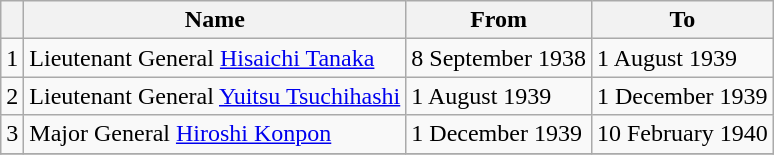<table class=wikitable>
<tr>
<th></th>
<th>Name</th>
<th>From</th>
<th>To</th>
</tr>
<tr>
<td>1</td>
<td>Lieutenant General <a href='#'>Hisaichi Tanaka</a></td>
<td>8 September 1938</td>
<td>1 August 1939</td>
</tr>
<tr>
<td>2</td>
<td>Lieutenant General <a href='#'>Yuitsu Tsuchihashi</a></td>
<td>1 August 1939</td>
<td>1 December 1939</td>
</tr>
<tr>
<td>3</td>
<td>Major General <a href='#'>Hiroshi Konpon</a></td>
<td>1 December 1939</td>
<td>10 February 1940</td>
</tr>
<tr>
</tr>
</table>
